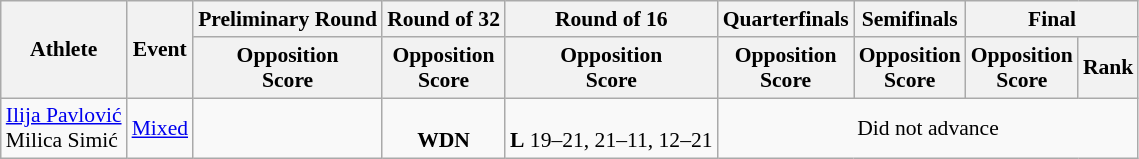<table class="wikitable" border="1" style="font-size:90%">
<tr>
<th rowspan=2>Athlete</th>
<th rowspan=2>Event</th>
<th>Preliminary Round</th>
<th>Round of 32</th>
<th>Round of 16</th>
<th>Quarterfinals</th>
<th>Semifinals</th>
<th colspan=2>Final</th>
</tr>
<tr>
<th>Opposition<br>Score</th>
<th>Opposition<br>Score</th>
<th>Opposition<br>Score</th>
<th>Opposition<br>Score</th>
<th>Opposition<br>Score</th>
<th>Opposition<br>Score</th>
<th>Rank</th>
</tr>
<tr>
<td><a href='#'>Ilija Pavlović</a> <br> Milica Simić</td>
<td><a href='#'>Mixed</a></td>
<td></td>
<td align=center><br><strong>WDN</strong></td>
<td align=center><br><strong>L</strong> 19–21, 21–11, 12–21</td>
<td align=center colspan=4>Did not advance</td>
</tr>
</table>
